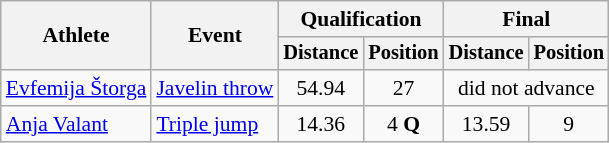<table class=wikitable style="font-size:90%">
<tr>
<th rowspan="2">Athlete</th>
<th rowspan="2">Event</th>
<th colspan="2">Qualification</th>
<th colspan="2">Final</th>
</tr>
<tr style="font-size:95%">
<th>Distance</th>
<th>Position</th>
<th>Distance</th>
<th>Position</th>
</tr>
<tr align=center>
<td align=left><a href='#'>Evfemija Štorga</a></td>
<td align=left><a href='#'>Javelin throw</a></td>
<td>54.94</td>
<td>27</td>
<td colspan=2>did not advance</td>
</tr>
<tr align=center>
<td align=left><a href='#'>Anja Valant</a></td>
<td align=left><a href='#'>Triple jump</a></td>
<td>14.36</td>
<td>4 <strong>Q</strong></td>
<td>13.59</td>
<td>9</td>
</tr>
</table>
